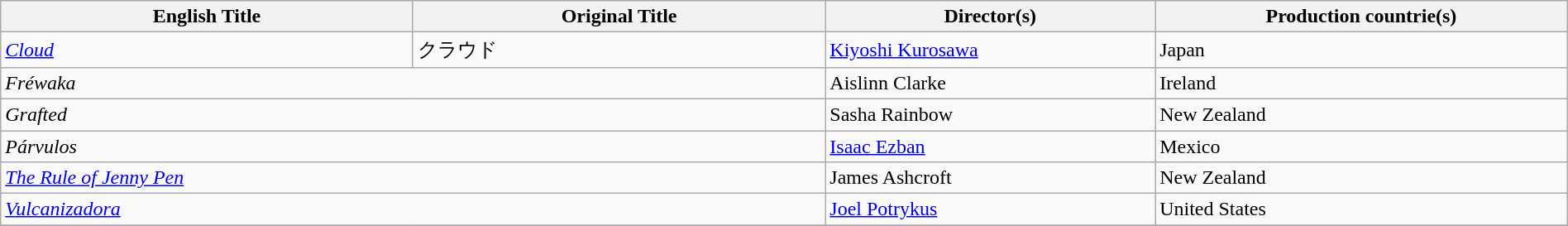<table class="wikitable" style="width:100%; margin-bottom:4px">
<tr>
<th scope="col" width="25%">English Title</th>
<th scope="col" width="25%">Original Title</th>
<th scope="col" width="20%">Director(s)</th>
<th scope="col" width="25%">Production countrie(s)</th>
</tr>
<tr>
<td><em><a href='#'>Cloud</a></em></td>
<td>クラウド</td>
<td><a href='#'>Kiyoshi Kurosawa</a></td>
<td>Japan</td>
</tr>
<tr>
<td colspan="2"><em>Fréwaka</em></td>
<td>Aislinn Clarke</td>
<td>Ireland</td>
</tr>
<tr>
<td colspan="2"><em>Grafted</em></td>
<td>Sasha Rainbow</td>
<td>New Zealand</td>
</tr>
<tr>
<td colspan="2"><em>Párvulos</em></td>
<td><a href='#'>Isaac Ezban</a></td>
<td>Mexico</td>
</tr>
<tr>
<td colspan="2"><em><a href='#'>The Rule of Jenny Pen</a></em></td>
<td>James Ashcroft</td>
<td>New Zealand</td>
</tr>
<tr>
<td colspan="2"><em><a href='#'>Vulcanizadora</a></em></td>
<td><a href='#'>Joel Potrykus</a></td>
<td>United States</td>
</tr>
<tr>
</tr>
</table>
